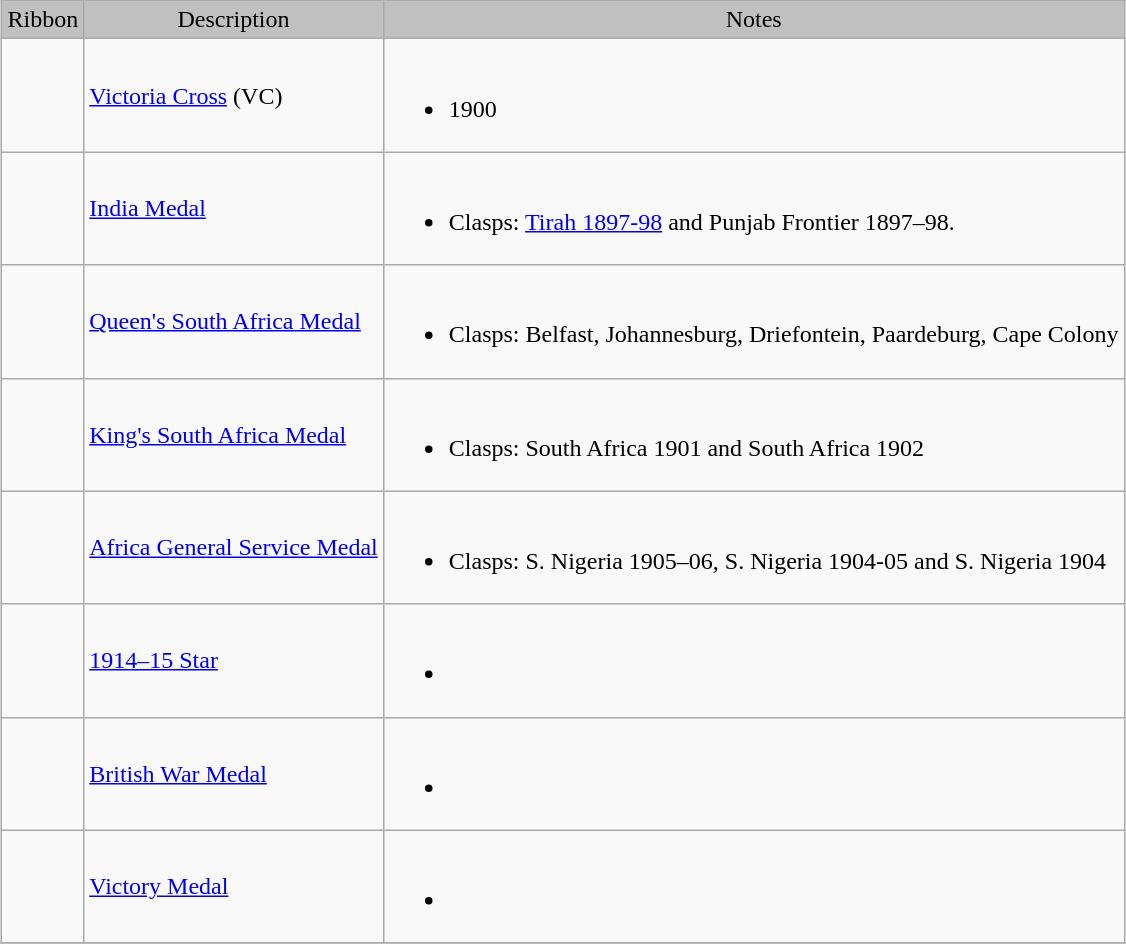<table class="wikitable" style="margin:1em auto;">
<tr style="background:silver;" align="center">
<td>Ribbon</td>
<td>Description</td>
<td>Notes</td>
</tr>
<tr>
<td></td>
<td><a href='#'>Victoria Cross</a> (VC)</td>
<td><br><ul><li>1900</li></ul></td>
</tr>
<tr>
<td></td>
<td><a href='#'>India Medal</a></td>
<td><br><ul><li>Clasps: <a href='#'>Tirah 1897-98</a> and Punjab Frontier 1897–98.</li></ul></td>
</tr>
<tr>
<td></td>
<td><a href='#'>Queen's South Africa Medal</a></td>
<td><br><ul><li>Clasps: Belfast, Johannesburg, Driefontein, Paardeburg, Cape Colony</li></ul></td>
</tr>
<tr>
<td></td>
<td><a href='#'>King's South Africa Medal</a></td>
<td><br><ul><li>Clasps: South Africa 1901 and South Africa 1902</li></ul></td>
</tr>
<tr>
<td></td>
<td><a href='#'>Africa General Service Medal</a></td>
<td><br><ul><li>Clasps: S. Nigeria 1905–06, S. Nigeria 1904-05 and S. Nigeria 1904</li></ul></td>
</tr>
<tr>
<td></td>
<td><a href='#'>1914–15 Star</a></td>
<td><br><ul><li></li></ul></td>
</tr>
<tr>
<td></td>
<td><a href='#'>British War Medal</a></td>
<td><br><ul><li></li></ul></td>
</tr>
<tr>
<td></td>
<td><a href='#'>Victory Medal</a></td>
<td><br><ul><li></li></ul></td>
</tr>
<tr>
</tr>
</table>
